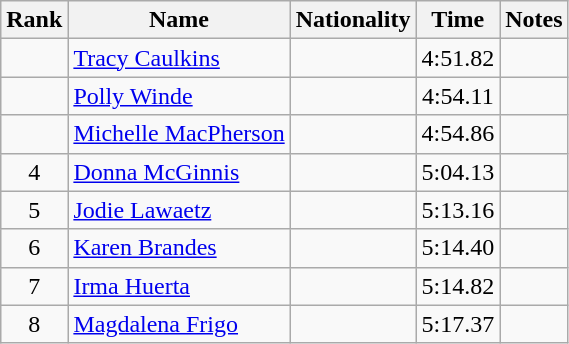<table class="wikitable sortable" style="text-align:center">
<tr>
<th>Rank</th>
<th>Name</th>
<th>Nationality</th>
<th>Time</th>
<th>Notes</th>
</tr>
<tr>
<td></td>
<td align=left><a href='#'>Tracy Caulkins</a></td>
<td align=left></td>
<td>4:51.82</td>
<td></td>
</tr>
<tr>
<td></td>
<td align=left><a href='#'>Polly Winde</a></td>
<td align=left></td>
<td>4:54.11</td>
<td></td>
</tr>
<tr>
<td></td>
<td align=left><a href='#'>Michelle MacPherson</a></td>
<td align=left></td>
<td>4:54.86</td>
<td></td>
</tr>
<tr>
<td>4</td>
<td align=left><a href='#'>Donna McGinnis</a></td>
<td align=left></td>
<td>5:04.13</td>
<td></td>
</tr>
<tr>
<td>5</td>
<td align=left><a href='#'>Jodie Lawaetz</a></td>
<td align=left></td>
<td>5:13.16</td>
<td></td>
</tr>
<tr>
<td>6</td>
<td align=left><a href='#'>Karen Brandes</a></td>
<td align=left></td>
<td>5:14.40</td>
<td></td>
</tr>
<tr>
<td>7</td>
<td align=left><a href='#'>Irma Huerta</a></td>
<td align=left></td>
<td>5:14.82</td>
<td></td>
</tr>
<tr>
<td>8</td>
<td align=left><a href='#'>Magdalena Frigo</a></td>
<td align=left></td>
<td>5:17.37</td>
<td></td>
</tr>
</table>
